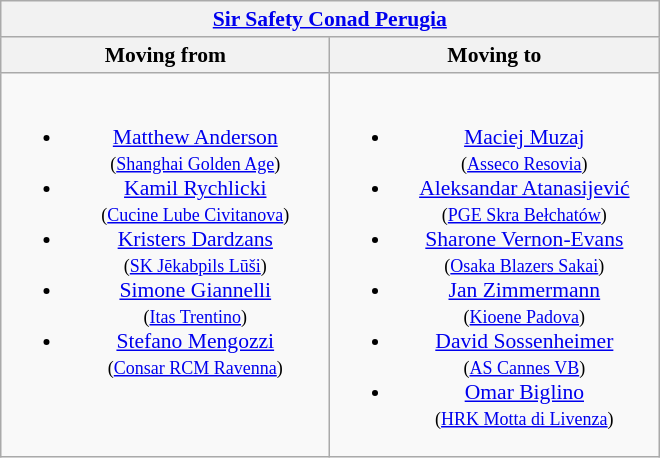<table class="wikitable collapsible collapsed" style="font-size:90%; text-align:center">
<tr>
<th colspan=2 style="width:30em"><a href='#'>Sir Safety Conad Perugia</a></th>
</tr>
<tr>
<th width="50%">Moving from</th>
<th width="50%">Moving to</th>
</tr>
<tr>
<td valign=top><br><ul><li> <a href='#'>Matthew Anderson</a><br><small>(<a href='#'>Shanghai Golden Age</a>)</small></li><li> <a href='#'>Kamil Rychlicki</a><br><small>(<a href='#'>Cucine Lube Civitanova</a>)</small></li><li> <a href='#'>Kristers Dardzans</a><br><small>(<a href='#'>SK Jēkabpils Lūši</a>)</small></li><li> <a href='#'>Simone Giannelli</a><br><small>(<a href='#'>Itas Trentino</a>)</small></li><li> <a href='#'>Stefano Mengozzi</a><br><small>(<a href='#'>Consar RCM Ravenna</a>)</small></li></ul></td>
<td valign=top><br><ul><li> <a href='#'>Maciej Muzaj</a><br><small>(<a href='#'>Asseco Resovia</a>)</small></li><li> <a href='#'>Aleksandar Atanasijević</a><br><small>(<a href='#'>PGE Skra Bełchatów</a>)</small></li><li> <a href='#'>Sharone Vernon-Evans</a><br><small>(<a href='#'>Osaka Blazers Sakai</a>)</small></li><li> <a href='#'>Jan Zimmermann</a><br><small>(<a href='#'>Kioene Padova</a>)</small></li><li> <a href='#'>David Sossenheimer</a><br><small>(<a href='#'>AS Cannes VB</a>)</small></li><li> <a href='#'>Omar Biglino</a><br><small>(<a href='#'>HRK Motta di Livenza</a>)</small></li></ul></td>
</tr>
</table>
